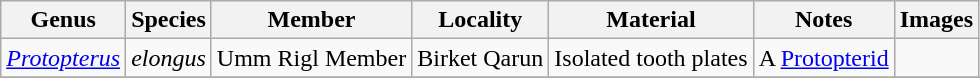<table class="wikitable">
<tr>
<th>Genus</th>
<th>Species</th>
<th>Member</th>
<th>Locality</th>
<th>Material</th>
<th>Notes</th>
<th>Images</th>
</tr>
<tr>
<td><em><a href='#'>Protopterus</a></em></td>
<td><em>elongus</em></td>
<td>Umm Rigl Member</td>
<td>Birket Qarun</td>
<td>Isolated tooth plates</td>
<td>A <a href='#'>Protopterid</a></td>
<td></td>
</tr>
<tr>
</tr>
</table>
